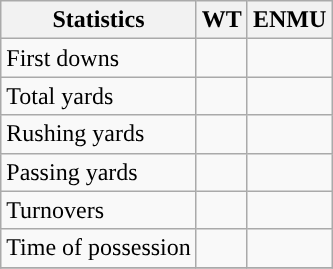<table class="wikitable" style="float: left;">
<tr>
<th>Statistics</th>
<th>WT</th>
<th>ENMU</th>
</tr>
<tr>
<td>First downs</td>
<td></td>
<td></td>
</tr>
<tr>
<td>Total yards</td>
<td></td>
<td></td>
</tr>
<tr>
<td>Rushing yards</td>
<td></td>
<td></td>
</tr>
<tr>
<td>Passing yards</td>
<td></td>
<td></td>
</tr>
<tr>
<td>Turnovers</td>
<td></td>
<td></td>
</tr>
<tr>
<td>Time of possession</td>
<td></td>
<td></td>
</tr>
<tr>
</tr>
</table>
